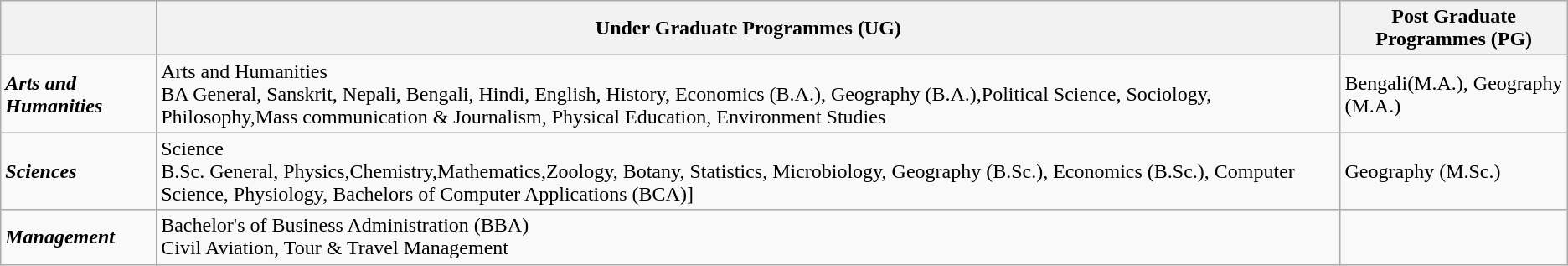<table class="wikitable sortable">
<tr>
<th></th>
<th>Under Graduate Programmes (UG)</th>
<th>Post Graduate Programmes (PG)</th>
</tr>
<tr>
<td><strong><em>Arts and Humanities</em></strong></td>
<td>Arts and Humanities<br>BA General,
Sanskrit,
Nepali,
Bengali,
Hindi,
English,
History,
Economics (B.A.),
Geography (B.A.),Political Science,
Sociology,
Philosophy,Mass communication & Journalism, Physical Education, Environment Studies</td>
<td>Bengali(M.A.), Geography (M.A.)</td>
</tr>
<tr>
<td><strong><em>Sciences</em></strong></td>
<td>Science<br>B.Sc. General,
Physics,Chemistry,Mathematics,Zoology,
Botany,
Statistics,
Microbiology,
Geography (B.Sc.),
Economics (B.Sc.),
Computer Science,
Physiology,
Bachelors of Computer Applications (BCA)]</td>
<td>Geography (M.Sc.)</td>
</tr>
<tr>
<td><strong><em>Management</em></strong></td>
<td>Bachelor's of Business Administration (BBA)<br>Civil Aviation,
Tour & Travel Management</td>
<td></td>
</tr>
</table>
